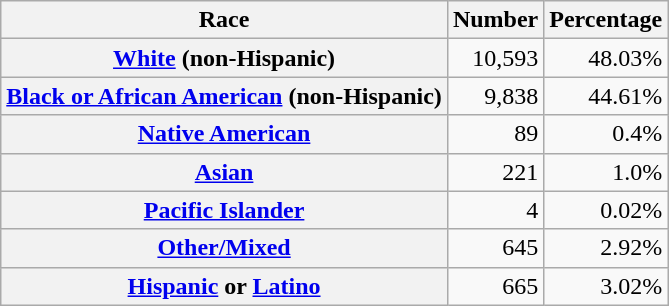<table class="wikitable" style="text-align:right">
<tr>
<th scope="col">Race</th>
<th scope="col">Number</th>
<th scope="col">Percentage</th>
</tr>
<tr>
<th scope="row"><a href='#'>White</a> (non-Hispanic)</th>
<td>10,593</td>
<td>48.03%</td>
</tr>
<tr>
<th scope="row"><a href='#'>Black or African American</a> (non-Hispanic)</th>
<td>9,838</td>
<td>44.61%</td>
</tr>
<tr>
<th scope="row"><a href='#'>Native American</a></th>
<td>89</td>
<td>0.4%</td>
</tr>
<tr>
<th scope="row"><a href='#'>Asian</a></th>
<td>221</td>
<td>1.0%</td>
</tr>
<tr>
<th scope="row"><a href='#'>Pacific Islander</a></th>
<td>4</td>
<td>0.02%</td>
</tr>
<tr>
<th scope="row"><a href='#'>Other/Mixed</a></th>
<td>645</td>
<td>2.92%</td>
</tr>
<tr>
<th scope="row"><a href='#'>Hispanic</a> or <a href='#'>Latino</a></th>
<td>665</td>
<td>3.02%</td>
</tr>
</table>
